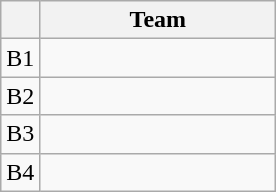<table class="wikitable" style="display:inline-table;">
<tr>
<th></th>
<th width=150>Team</th>
</tr>
<tr>
<td align=center>B1</td>
<td></td>
</tr>
<tr>
<td align=center>B2</td>
<td></td>
</tr>
<tr>
<td align=center>B3</td>
<td></td>
</tr>
<tr>
<td align=center>B4</td>
<td></td>
</tr>
</table>
